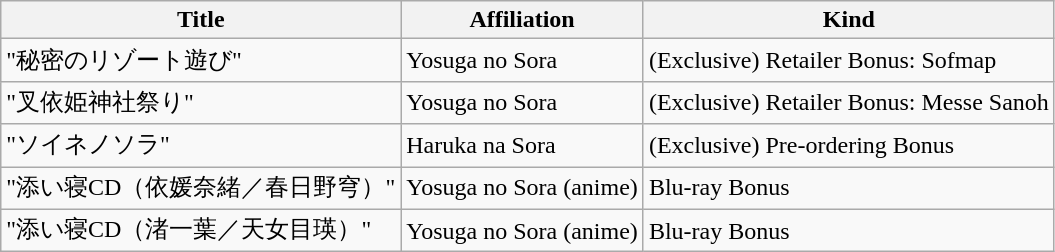<table class="wikitable">
<tr>
<th>Title</th>
<th>Affiliation</th>
<th>Kind</th>
</tr>
<tr>
<td>"秘密のリゾート遊び"</td>
<td>Yosuga no Sora</td>
<td>(Exclusive) Retailer Bonus: Sofmap</td>
</tr>
<tr>
<td>"叉依姫神社祭り"</td>
<td>Yosuga no Sora</td>
<td>(Exclusive) Retailer Bonus: Messe Sanoh</td>
</tr>
<tr>
<td>"ソイネノソラ"</td>
<td>Haruka na Sora</td>
<td>(Exclusive) Pre-ordering Bonus</td>
</tr>
<tr>
<td>"添い寝CD（依媛奈緒／春日野穹）"</td>
<td>Yosuga no Sora (anime)</td>
<td>Blu-ray Bonus</td>
</tr>
<tr>
<td>"添い寝CD（渚一葉／天女目瑛）"</td>
<td>Yosuga no Sora (anime)</td>
<td>Blu-ray Bonus</td>
</tr>
</table>
